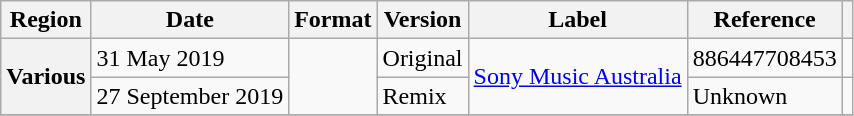<table class="wikitable plainrowheaders">
<tr>
<th scope="col">Region</th>
<th scope="col">Date</th>
<th scope="col">Format</th>
<th scope="col">Version</th>
<th scope="col">Label</th>
<th scope="col">Reference</th>
<th scope="col"></th>
</tr>
<tr>
<th scope="row" rowspan="2">Various</th>
<td>31 May 2019</td>
<td rowspan="2"></td>
<td>Original</td>
<td rowspan="2"><a href='#'>Sony Music Australia</a></td>
<td>886447708453</td>
<td></td>
</tr>
<tr>
<td>27 September 2019</td>
<td>Remix </td>
<td>Unknown</td>
<td></td>
</tr>
<tr>
</tr>
</table>
